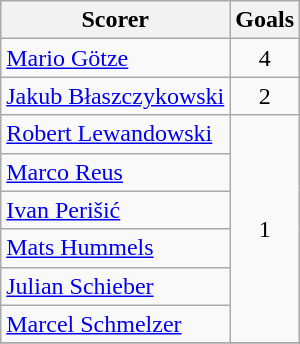<table class="wikitable">
<tr>
<th>Scorer</th>
<th>Goals</th>
</tr>
<tr>
<td> <a href='#'>Mario Götze</a></td>
<td align=center>4</td>
</tr>
<tr>
<td> <a href='#'>Jakub Błaszczykowski</a></td>
<td align=center>2</td>
</tr>
<tr>
<td> <a href='#'>Robert Lewandowski</a></td>
<td rowspan="6" align=center>1</td>
</tr>
<tr>
<td> <a href='#'>Marco Reus</a></td>
</tr>
<tr>
<td> <a href='#'>Ivan Perišić</a></td>
</tr>
<tr>
<td> <a href='#'>Mats Hummels</a></td>
</tr>
<tr>
<td> <a href='#'>Julian Schieber</a></td>
</tr>
<tr>
<td> <a href='#'>Marcel Schmelzer</a></td>
</tr>
<tr>
</tr>
</table>
